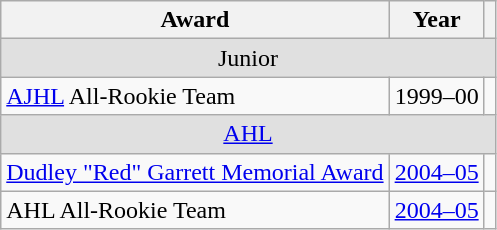<table class="wikitable">
<tr>
<th>Award</th>
<th>Year</th>
<th></th>
</tr>
<tr ALIGN="center" bgcolor="#e0e0e0">
<td colspan="3">Junior</td>
</tr>
<tr>
<td><a href='#'>AJHL</a> All-Rookie Team</td>
<td>1999–00</td>
<td></td>
</tr>
<tr ALIGN="center" bgcolor="#e0e0e0">
<td colspan="3"><a href='#'>AHL</a></td>
</tr>
<tr>
<td><a href='#'>Dudley "Red" Garrett Memorial Award</a></td>
<td><a href='#'>2004–05</a></td>
<td></td>
</tr>
<tr>
<td>AHL All-Rookie Team</td>
<td><a href='#'>2004–05</a></td>
<td></td>
</tr>
</table>
